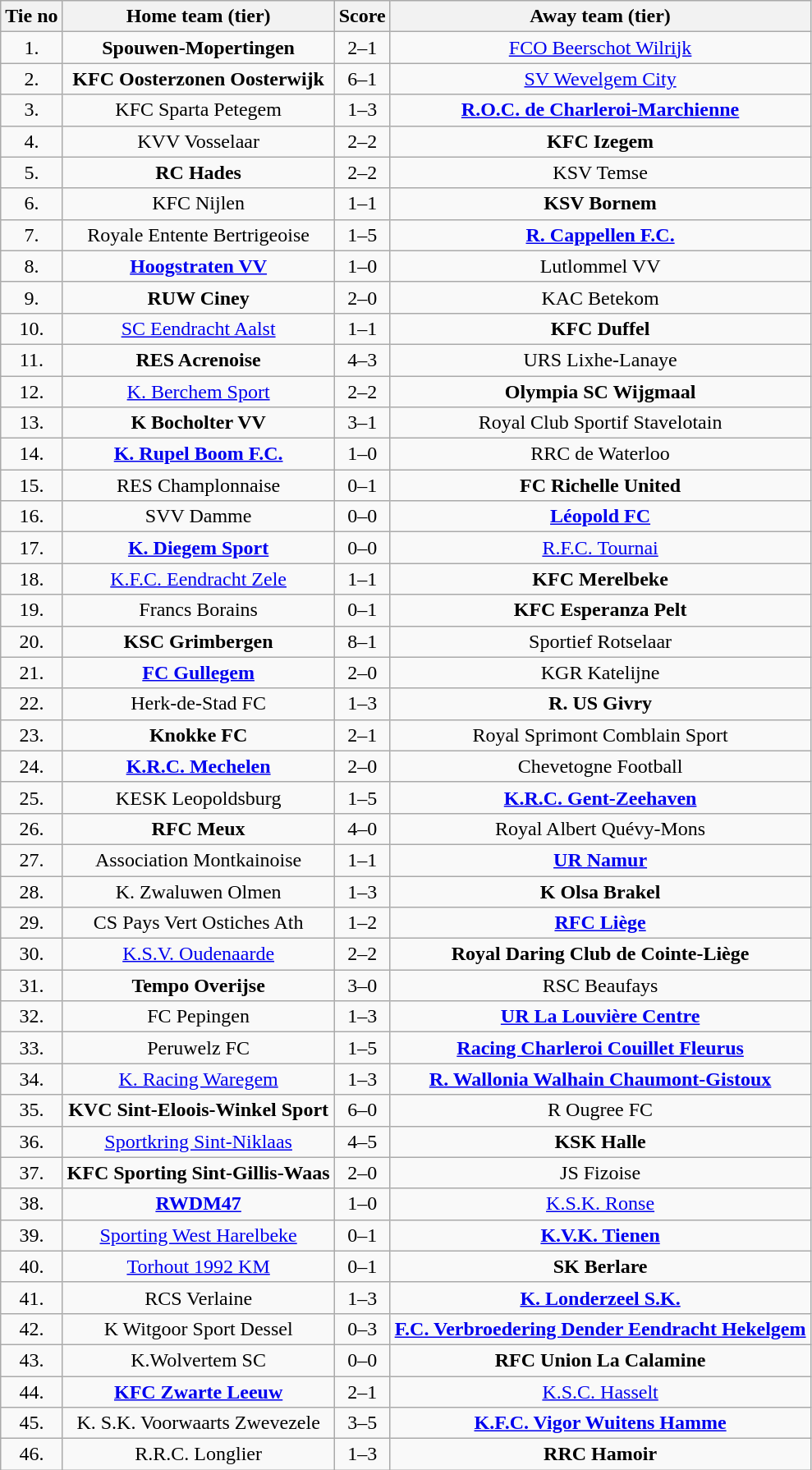<table class="wikitable" style="text-align: center">
<tr>
<th>Tie no</th>
<th>Home team (tier)</th>
<th>Score</th>
<th>Away team (tier)</th>
</tr>
<tr>
<td>1.</td>
<td><strong>Spouwen-Mopertingen</strong></td>
<td>2–1 </td>
<td><a href='#'>FCO Beerschot Wilrijk</a></td>
</tr>
<tr>
<td>2.</td>
<td><strong>KFC Oosterzonen Oosterwijk</strong></td>
<td>6–1</td>
<td><a href='#'>SV Wevelgem City</a></td>
</tr>
<tr>
<td>3.</td>
<td>KFC Sparta Petegem</td>
<td>1–3</td>
<td><strong><a href='#'>R.O.C. de Charleroi-Marchienne</a></strong></td>
</tr>
<tr>
<td>4.</td>
<td>KVV Vosselaar</td>
<td>2–2 </td>
<td><strong>KFC Izegem</strong></td>
</tr>
<tr>
<td>5.</td>
<td><strong>RC Hades</strong></td>
<td>2–2 </td>
<td>KSV Temse</td>
</tr>
<tr>
<td>6.</td>
<td>KFC Nijlen</td>
<td>1–1 </td>
<td><strong>KSV Bornem</strong></td>
</tr>
<tr>
<td>7.</td>
<td>Royale Entente Bertrigeoise</td>
<td>1–5</td>
<td><strong><a href='#'>R. Cappellen F.C.</a></strong></td>
</tr>
<tr>
<td>8.</td>
<td><strong><a href='#'>Hoogstraten VV</a></strong></td>
<td>1–0</td>
<td>Lutlommel VV</td>
</tr>
<tr>
<td>9.</td>
<td><strong>RUW Ciney</strong></td>
<td>2–0</td>
<td>KAC Betekom</td>
</tr>
<tr>
<td>10.</td>
<td><a href='#'>SC Eendracht Aalst</a></td>
<td>1–1 </td>
<td><strong>KFC Duffel</strong></td>
</tr>
<tr>
<td>11.</td>
<td><strong>RES Acrenoise</strong></td>
<td>4–3</td>
<td>URS Lixhe-Lanaye</td>
</tr>
<tr>
<td>12.</td>
<td><a href='#'>K. Berchem Sport</a></td>
<td>2–2 </td>
<td><strong>Olympia SC Wijgmaal</strong></td>
</tr>
<tr>
<td>13.</td>
<td><strong>K Bocholter VV</strong></td>
<td>3–1</td>
<td>Royal Club Sportif Stavelotain</td>
</tr>
<tr>
<td>14.</td>
<td><strong><a href='#'>K. Rupel Boom F.C.</a></strong></td>
<td>1–0</td>
<td>RRC de Waterloo</td>
</tr>
<tr>
<td>15.</td>
<td>RES Champlonnaise</td>
<td>0–1</td>
<td><strong>FC Richelle United</strong></td>
</tr>
<tr>
<td>16.</td>
<td>SVV Damme</td>
<td>0–0 </td>
<td><strong><a href='#'>Léopold FC</a></strong></td>
</tr>
<tr>
<td>17.</td>
<td><strong><a href='#'>K. Diegem Sport</a></strong></td>
<td>0–0 </td>
<td><a href='#'>R.F.C. Tournai</a></td>
</tr>
<tr>
<td>18.</td>
<td><a href='#'>K.F.C. Eendracht Zele</a></td>
<td>1–1 </td>
<td><strong>KFC Merelbeke</strong></td>
</tr>
<tr>
<td>19.</td>
<td>Francs Borains</td>
<td>0–1</td>
<td><strong>KFC Esperanza Pelt</strong></td>
</tr>
<tr>
<td>20.</td>
<td><strong>KSC Grimbergen</strong></td>
<td>8–1</td>
<td>Sportief Rotselaar</td>
</tr>
<tr>
<td>21.</td>
<td><strong><a href='#'>FC Gullegem</a></strong></td>
<td>2–0</td>
<td>KGR Katelijne</td>
</tr>
<tr>
<td>22.</td>
<td>Herk-de-Stad FC</td>
<td>1–3</td>
<td><strong>R. US Givry</strong></td>
</tr>
<tr>
<td>23.</td>
<td><strong>Knokke FC</strong></td>
<td>2–1</td>
<td>Royal Sprimont Comblain Sport</td>
</tr>
<tr>
<td>24.</td>
<td><strong><a href='#'>K.R.C. Mechelen</a></strong></td>
<td>2–0</td>
<td>Chevetogne Football</td>
</tr>
<tr>
<td>25.</td>
<td>KESK Leopoldsburg</td>
<td>1–5</td>
<td><strong><a href='#'>K.R.C. Gent-Zeehaven</a></strong></td>
</tr>
<tr>
<td>26.</td>
<td><strong>RFC Meux</strong></td>
<td>4–0</td>
<td>Royal Albert Quévy-Mons</td>
</tr>
<tr>
<td>27.</td>
<td>Association Montkainoise</td>
<td>1–1 </td>
<td><strong><a href='#'>UR Namur</a></strong></td>
</tr>
<tr>
<td>28.</td>
<td>K. Zwaluwen Olmen</td>
<td>1–3</td>
<td><strong>K Olsa Brakel</strong></td>
</tr>
<tr>
<td>29.</td>
<td>CS Pays Vert Ostiches Ath</td>
<td>1–2</td>
<td><strong><a href='#'>RFC Liège</a></strong></td>
</tr>
<tr>
<td>30.</td>
<td><a href='#'>K.S.V. Oudenaarde</a></td>
<td>2–2 </td>
<td><strong> Royal Daring Club de Cointe-Liège</strong></td>
</tr>
<tr>
<td>31.</td>
<td><strong>Tempo Overijse</strong></td>
<td>3–0</td>
<td>RSC Beaufays</td>
</tr>
<tr>
<td>32.</td>
<td>FC Pepingen</td>
<td>1–3</td>
<td><strong><a href='#'>UR La Louvière Centre</a></strong></td>
</tr>
<tr>
<td>33.</td>
<td>Peruwelz FC</td>
<td>1–5</td>
<td><strong><a href='#'>Racing Charleroi Couillet Fleurus</a></strong></td>
</tr>
<tr>
<td>34.</td>
<td><a href='#'>K. Racing Waregem</a></td>
<td>1–3</td>
<td><strong><a href='#'>R. Wallonia Walhain Chaumont-Gistoux</a></strong></td>
</tr>
<tr>
<td>35.</td>
<td><strong>KVC Sint-Eloois-Winkel Sport</strong></td>
<td>6–0</td>
<td>R Ougree FC</td>
</tr>
<tr>
<td>36.</td>
<td><a href='#'>Sportkring Sint-Niklaas</a></td>
<td>4–5</td>
<td><strong>KSK Halle</strong></td>
</tr>
<tr>
<td>37.</td>
<td><strong>KFC Sporting Sint-Gillis-Waas</strong></td>
<td>2–0</td>
<td>JS Fizoise</td>
</tr>
<tr>
<td>38.</td>
<td><strong><a href='#'>RWDM47</a></strong></td>
<td>1–0</td>
<td><a href='#'>K.S.K. Ronse</a></td>
</tr>
<tr>
<td>39.</td>
<td><a href='#'>Sporting West Harelbeke</a></td>
<td>0–1</td>
<td><strong><a href='#'>K.V.K. Tienen</a></strong></td>
</tr>
<tr>
<td>40.</td>
<td><a href='#'>Torhout 1992 KM</a></td>
<td>0–1</td>
<td><strong>SK Berlare</strong></td>
</tr>
<tr>
<td>41.</td>
<td>RCS Verlaine</td>
<td>1–3</td>
<td><strong><a href='#'>K. Londerzeel S.K.</a></strong></td>
</tr>
<tr>
<td>42.</td>
<td>K Witgoor Sport Dessel</td>
<td>0–3</td>
<td><strong><a href='#'>F.C. Verbroedering Dender Eendracht Hekelgem</a></strong></td>
</tr>
<tr>
<td>43.</td>
<td>K.Wolvertem SC</td>
<td>0–0 </td>
<td><strong>RFC Union La Calamine</strong></td>
</tr>
<tr>
<td>44.</td>
<td><strong><a href='#'>KFC Zwarte Leeuw</a></strong></td>
<td>2–1</td>
<td><a href='#'>K.S.C. Hasselt</a></td>
</tr>
<tr>
<td>45.</td>
<td>K. S.K. Voorwaarts Zwevezele</td>
<td>3–5</td>
<td><strong><a href='#'>K.F.C. Vigor Wuitens Hamme</a></strong></td>
</tr>
<tr>
<td>46.</td>
<td>R.R.C. Longlier</td>
<td>1–3</td>
<td><strong>RRC Hamoir</strong></td>
</tr>
</table>
